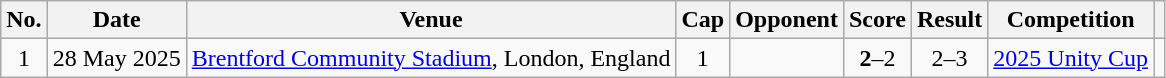<table class="wikitable sortable">
<tr>
<th scope="col">No.</th>
<th scope="col">Date</th>
<th scope="col">Venue</th>
<th scope="col">Cap</th>
<th scope="col">Opponent</th>
<th scope="col">Score</th>
<th scope="col">Result</th>
<th scope="col">Competition</th>
<th class="unsortable" scope="col"></th>
</tr>
<tr>
<td style="text-align: center;">1</td>
<td>28 May 2025</td>
<td><a href='#'>Brentford Community Stadium</a>, London, England</td>
<td style="text-align: center;">1</td>
<td></td>
<td style="text-align: center;"><strong>2</strong>–2</td>
<td style="text-align: center;">2–3</td>
<td><a href='#'>2025 Unity Cup</a></td>
<td style="text-align: center;"></td>
</tr>
</table>
